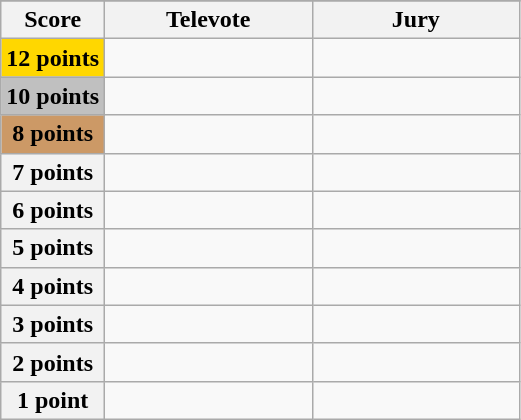<table class="wikitable">
<tr>
</tr>
<tr>
<th scope="col" width="20%">Score</th>
<th scope="col" width="40%">Televote</th>
<th scope="col" width="40%">Jury</th>
</tr>
<tr>
<th scope="row" style="background:gold">12 points</th>
<td></td>
<td></td>
</tr>
<tr>
<th scope="row" style="background:silver">10 points</th>
<td></td>
<td></td>
</tr>
<tr>
<th scope="row" style="background:#CC9966">8 points</th>
<td></td>
<td></td>
</tr>
<tr>
<th scope="row">7 points</th>
<td></td>
<td></td>
</tr>
<tr>
<th scope="row">6 points</th>
<td></td>
<td></td>
</tr>
<tr>
<th scope="row">5 points</th>
<td></td>
<td></td>
</tr>
<tr>
<th scope="row">4 points</th>
<td></td>
<td></td>
</tr>
<tr>
<th scope="row">3 points</th>
<td></td>
<td></td>
</tr>
<tr>
<th scope="row">2 points</th>
<td></td>
<td></td>
</tr>
<tr>
<th scope="row">1 point</th>
<td></td>
<td></td>
</tr>
</table>
